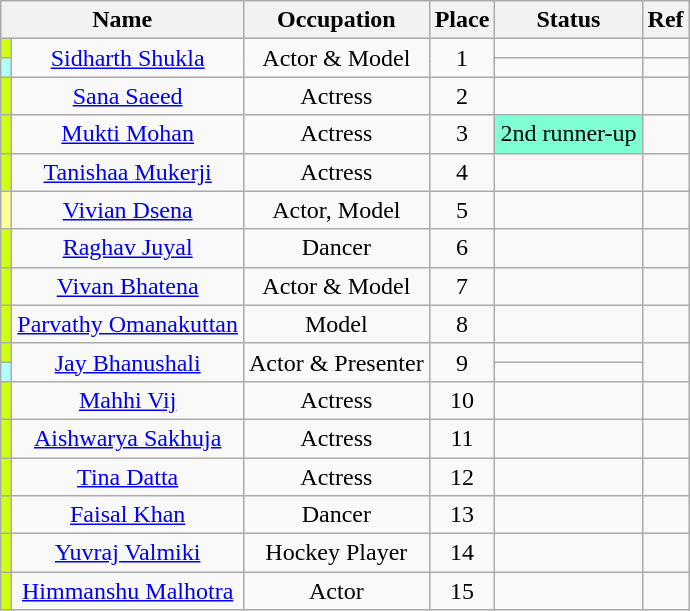<table class="wikitable sortable" style="text-align:center;">
<tr>
<th colspan="2">Name</th>
<th>Occupation</th>
<th>Place</th>
<th>Status</th>
<th>Ref</th>
</tr>
<tr>
<td style="background:#D0FF14;"></td>
<td rowspan="2"><a href='#'>Sidharth Shukla</a></td>
<td rowspan="2">Actor & Model</td>
<td rowspan="2">1</td>
<td></td>
<td></td>
</tr>
<tr>
<td style="background:#B2FFFF;"></td>
<td></td>
<td></td>
</tr>
<tr>
<td style="background:#D0FF14;"></td>
<td><a href='#'>Sana Saeed</a></td>
<td>Actress</td>
<td>2</td>
<td></td>
<td></td>
</tr>
<tr>
<td style="background:#D0FF14;"></td>
<td><a href='#'>Mukti Mohan</a></td>
<td>Actress</td>
<td>3</td>
<td bgcolor="7FFFD4">2nd runner-up</td>
<td></td>
</tr>
<tr>
<td style="background:#D0FF14;"></td>
<td><a href='#'>Tanishaa Mukerji</a></td>
<td>Actress</td>
<td>4</td>
<td></td>
<td></td>
</tr>
<tr>
<td style="background:#FFFF99;"></td>
<td><a href='#'>Vivian Dsena</a></td>
<td>Actor, Model</td>
<td>5</td>
<td></td>
<td></td>
</tr>
<tr>
<td style="background:#D0FF14;"></td>
<td><a href='#'>Raghav Juyal</a></td>
<td>Dancer</td>
<td>6</td>
<td></td>
<td></td>
</tr>
<tr>
<td style="background:#D0FF14;"></td>
<td><a href='#'>Vivan Bhatena</a></td>
<td>Actor & Model</td>
<td>7</td>
<td></td>
<td></td>
</tr>
<tr>
<td style="background:#D0FF14;"></td>
<td><a href='#'>Parvathy Omanakuttan</a></td>
<td>Model</td>
<td>8</td>
<td></td>
<td></td>
</tr>
<tr>
<td style="background:#D0FF14;"></td>
<td rowspan="2"><a href='#'>Jay Bhanushali</a></td>
<td rowspan="2">Actor &  Presenter</td>
<td rowspan="2">9</td>
<td></td>
<td rowspan="2"></td>
</tr>
<tr>
<td style="background:#B2FFFF;"></td>
<td></td>
</tr>
<tr>
<td style="background:#D0FF14;"></td>
<td><a href='#'>Mahhi Vij</a></td>
<td>Actress</td>
<td>10</td>
<td></td>
<td></td>
</tr>
<tr>
<td style="background:#D0FF14;"></td>
<td><a href='#'>Aishwarya Sakhuja</a></td>
<td>Actress</td>
<td>11</td>
<td></td>
<td></td>
</tr>
<tr>
<td style="background:#D0FF14;"></td>
<td><a href='#'>Tina Datta</a></td>
<td>Actress</td>
<td>12</td>
<td></td>
<td></td>
</tr>
<tr>
<td style="background:#D0FF14;"></td>
<td><a href='#'>Faisal Khan</a></td>
<td>Dancer</td>
<td>13</td>
<td></td>
<td></td>
</tr>
<tr>
<td style="background:#D0FF14;"></td>
<td><a href='#'>Yuvraj Valmiki</a></td>
<td>Hockey Player</td>
<td>14</td>
<td></td>
<td></td>
</tr>
<tr>
<td style="background:#D0FF14;"></td>
<td><a href='#'>Himmanshu Malhotra</a></td>
<td>Actor</td>
<td>15</td>
<td></td>
<td></td>
</tr>
</table>
